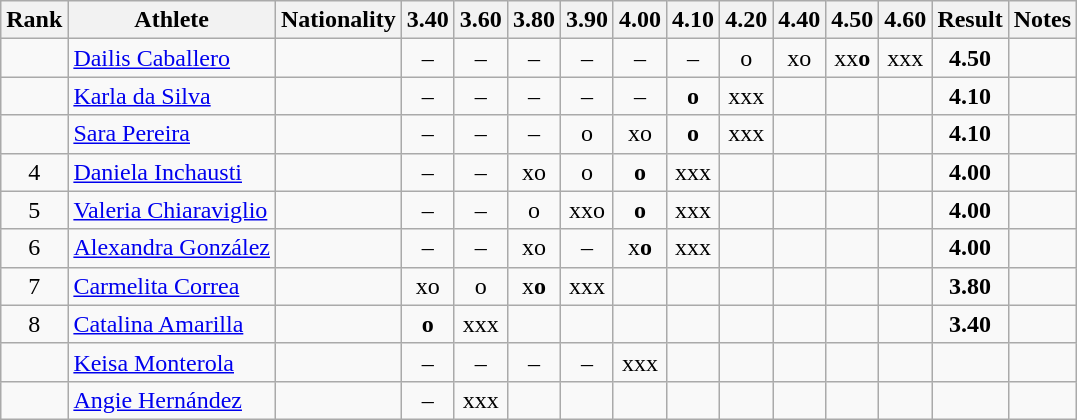<table class="wikitable sortable" style="text-align:center">
<tr>
<th>Rank</th>
<th>Athlete</th>
<th>Nationality</th>
<th>3.40</th>
<th>3.60</th>
<th>3.80</th>
<th>3.90</th>
<th>4.00</th>
<th>4.10</th>
<th>4.20</th>
<th>4.40</th>
<th>4.50</th>
<th>4.60</th>
<th>Result</th>
<th>Notes</th>
</tr>
<tr>
<td></td>
<td align="left"><a href='#'>Dailis Caballero</a></td>
<td align=left></td>
<td>–</td>
<td>–</td>
<td>–</td>
<td>–</td>
<td>–</td>
<td>–</td>
<td>o</td>
<td>xo</td>
<td>xx<strong>o</strong></td>
<td>xxx</td>
<td><strong>4.50</strong></td>
<td></td>
</tr>
<tr>
<td></td>
<td align="left"><a href='#'>Karla da Silva</a></td>
<td align=left></td>
<td>–</td>
<td>–</td>
<td>–</td>
<td>–</td>
<td>–</td>
<td><strong>o</strong></td>
<td>xxx</td>
<td></td>
<td></td>
<td></td>
<td><strong>4.10</strong></td>
<td></td>
</tr>
<tr>
<td></td>
<td align="left"><a href='#'>Sara Pereira</a></td>
<td align=left></td>
<td>–</td>
<td>–</td>
<td>–</td>
<td>o</td>
<td>xo</td>
<td><strong>o</strong></td>
<td>xxx</td>
<td></td>
<td></td>
<td></td>
<td><strong>4.10</strong></td>
<td></td>
</tr>
<tr>
<td>4</td>
<td align="left"><a href='#'>Daniela Inchausti</a></td>
<td align=left></td>
<td>–</td>
<td>–</td>
<td>xo</td>
<td>o</td>
<td><strong>o</strong></td>
<td>xxx</td>
<td></td>
<td></td>
<td></td>
<td></td>
<td><strong>4.00</strong></td>
<td></td>
</tr>
<tr>
<td>5</td>
<td align="left"><a href='#'>Valeria Chiaraviglio</a></td>
<td align=left></td>
<td>–</td>
<td>–</td>
<td>o</td>
<td>xxo</td>
<td><strong>o</strong></td>
<td>xxx</td>
<td></td>
<td></td>
<td></td>
<td></td>
<td><strong>4.00</strong></td>
<td></td>
</tr>
<tr>
<td>6</td>
<td align="left"><a href='#'>Alexandra González</a></td>
<td align=left></td>
<td>–</td>
<td>–</td>
<td>xo</td>
<td>–</td>
<td>x<strong>o</strong></td>
<td>xxx</td>
<td></td>
<td></td>
<td></td>
<td></td>
<td><strong>4.00</strong></td>
<td></td>
</tr>
<tr>
<td>7</td>
<td align="left"><a href='#'>Carmelita Correa</a></td>
<td align=left></td>
<td>xo</td>
<td>o</td>
<td>x<strong>o</strong></td>
<td>xxx</td>
<td></td>
<td></td>
<td></td>
<td></td>
<td></td>
<td></td>
<td><strong>3.80</strong></td>
<td></td>
</tr>
<tr>
<td>8</td>
<td align="left"><a href='#'>Catalina Amarilla</a></td>
<td align=left></td>
<td><strong>o</strong></td>
<td>xxx</td>
<td></td>
<td></td>
<td></td>
<td></td>
<td></td>
<td></td>
<td></td>
<td></td>
<td><strong>3.40</strong></td>
<td></td>
</tr>
<tr>
<td></td>
<td align="left"><a href='#'>Keisa Monterola</a></td>
<td align=left></td>
<td>–</td>
<td>–</td>
<td>–</td>
<td>–</td>
<td>xxx</td>
<td></td>
<td></td>
<td></td>
<td></td>
<td></td>
<td><strong></strong></td>
<td></td>
</tr>
<tr>
<td></td>
<td align="left"><a href='#'>Angie Hernández</a></td>
<td align=left></td>
<td>–</td>
<td>xxx</td>
<td></td>
<td></td>
<td></td>
<td></td>
<td></td>
<td></td>
<td></td>
<td></td>
<td><strong></strong></td>
<td></td>
</tr>
</table>
